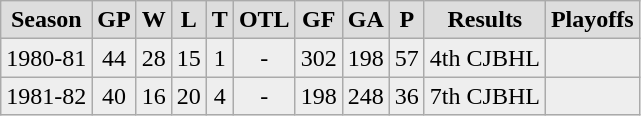<table class="wikitable">
<tr align="center"  bgcolor="#dddddd">
<td><strong>Season</strong></td>
<td><strong>GP</strong></td>
<td><strong>W</strong></td>
<td><strong>L</strong></td>
<td><strong>T</strong></td>
<td><strong>OTL</strong></td>
<td><strong>GF</strong></td>
<td><strong>GA</strong></td>
<td><strong>P</strong></td>
<td><strong>Results</strong></td>
<td><strong>Playoffs</strong></td>
</tr>
<tr align="center" bgcolor="#eeeeee">
<td>1980-81</td>
<td>44</td>
<td>28</td>
<td>15</td>
<td>1</td>
<td>-</td>
<td>302</td>
<td>198</td>
<td>57</td>
<td>4th CJBHL</td>
<td></td>
</tr>
<tr align="center" bgcolor="#eeeeee">
<td>1981-82</td>
<td>40</td>
<td>16</td>
<td>20</td>
<td>4</td>
<td>-</td>
<td>198</td>
<td>248</td>
<td>36</td>
<td>7th CJBHL</td>
<td></td>
</tr>
</table>
